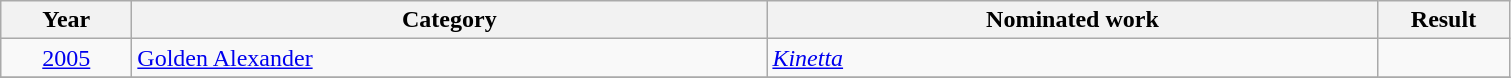<table class=wikitable>
<tr>
<th scope="col" style="width:5em;">Year</th>
<th scope="col" style="width:26em;">Category</th>
<th scope="col" style="width:25em;">Nominated work</th>
<th scope="col" style="width:5em;">Result</th>
</tr>
<tr>
<td style="text-align:center;"><a href='#'>2005</a></td>
<td><a href='#'>Golden Alexander</a></td>
<td><em><a href='#'>Kinetta</a></em></td>
<td></td>
</tr>
<tr>
</tr>
</table>
